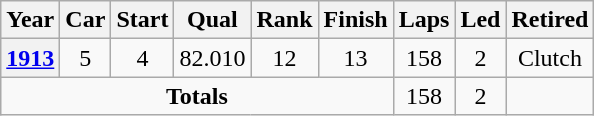<table class="wikitable" style="text-align:center">
<tr>
<th>Year</th>
<th>Car</th>
<th>Start</th>
<th>Qual</th>
<th>Rank</th>
<th>Finish</th>
<th>Laps</th>
<th>Led</th>
<th>Retired</th>
</tr>
<tr>
<th><a href='#'>1913</a></th>
<td>5</td>
<td>4</td>
<td>82.010</td>
<td>12</td>
<td>13</td>
<td>158</td>
<td>2</td>
<td>Clutch</td>
</tr>
<tr>
<td colspan=6><strong>Totals</strong></td>
<td>158</td>
<td>2</td>
<td></td>
</tr>
</table>
